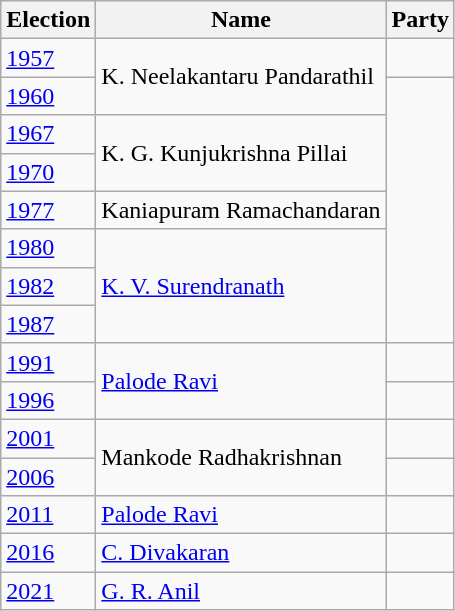<table class="wikitable sortable">
<tr>
<th>Election</th>
<th>Name</th>
<th colspan=2>Party</th>
</tr>
<tr>
<td><a href='#'>1957</a></td>
<td rowspan="2">K. Neelakantaru Pandarathil</td>
<td></td>
</tr>
<tr>
<td><a href='#'>1960</a></td>
</tr>
<tr>
<td><a href='#'>1967</a></td>
<td rowspan="2">K. G. Kunjukrishna Pillai</td>
</tr>
<tr>
<td><a href='#'>1970</a></td>
</tr>
<tr>
<td><a href='#'>1977</a></td>
<td>Kaniapuram Ramachandaran</td>
</tr>
<tr>
<td><a href='#'>1980</a></td>
<td rowspan="3"><a href='#'>K. V. Surendranath</a></td>
</tr>
<tr>
<td><a href='#'>1982</a></td>
</tr>
<tr>
<td><a href='#'>1987</a></td>
</tr>
<tr>
<td><a href='#'>1991</a></td>
<td rowspan="2"><a href='#'>Palode Ravi</a></td>
<td></td>
</tr>
<tr>
<td><a href='#'>1996</a></td>
</tr>
<tr>
<td><a href='#'>2001</a></td>
<td rowspan="2">Mankode Radhakrishnan</td>
<td></td>
</tr>
<tr>
<td><a href='#'>2006</a></td>
</tr>
<tr>
<td><a href='#'>2011</a></td>
<td><a href='#'>Palode Ravi</a></td>
<td></td>
</tr>
<tr>
<td><a href='#'>2016</a></td>
<td><a href='#'>C. Divakaran</a></td>
<td></td>
</tr>
<tr>
<td><a href='#'>2021</a></td>
<td><a href='#'>G. R. Anil</a></td>
</tr>
</table>
